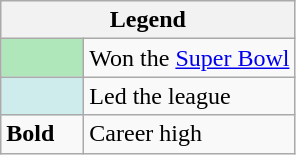<table class="wikitable mw-collapsible">
<tr>
<th colspan="2">Legend</th>
</tr>
<tr>
<td style="background:#afe6ba; width:3em;"></td>
<td>Won the <a href='#'>Super Bowl</a></td>
</tr>
<tr>
<td style="background:#cfecec; width:3em;"></td>
<td>Led the league</td>
</tr>
<tr>
<td><strong>Bold</strong></td>
<td>Career high</td>
</tr>
</table>
